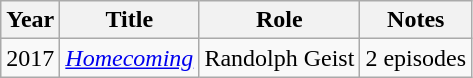<table class="wikitable">
<tr>
<th>Year</th>
<th>Title</th>
<th>Role</th>
<th class="unsortable">Notes</th>
</tr>
<tr>
<td>2017</td>
<td><em><a href='#'>Homecoming</a></em></td>
<td>Randolph Geist</td>
<td>2 episodes</td>
</tr>
</table>
